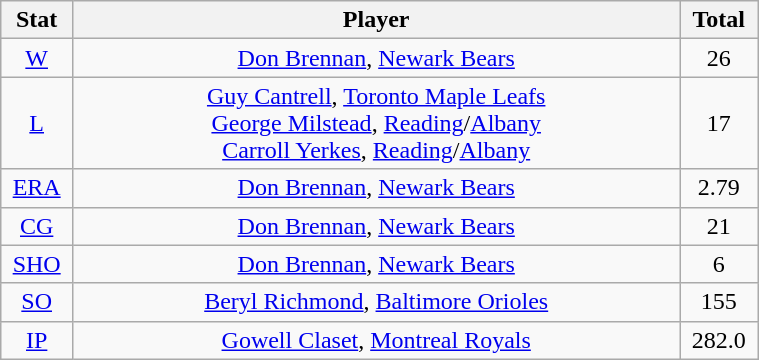<table class="wikitable" width="40%" style="text-align:center;">
<tr>
<th width="5%">Stat</th>
<th width="60%">Player</th>
<th width="5%">Total</th>
</tr>
<tr>
<td><a href='#'>W</a></td>
<td><a href='#'>Don Brennan</a>, <a href='#'>Newark Bears</a></td>
<td>26</td>
</tr>
<tr>
<td><a href='#'>L</a></td>
<td><a href='#'>Guy Cantrell</a>, <a href='#'>Toronto Maple Leafs</a> <br> <a href='#'>George Milstead</a>, <a href='#'>Reading</a>/<a href='#'>Albany</a> <br> <a href='#'>Carroll Yerkes</a>, <a href='#'>Reading</a>/<a href='#'>Albany</a></td>
<td>17</td>
</tr>
<tr>
<td><a href='#'>ERA</a></td>
<td><a href='#'>Don Brennan</a>, <a href='#'>Newark Bears</a></td>
<td>2.79</td>
</tr>
<tr>
<td><a href='#'>CG</a></td>
<td><a href='#'>Don Brennan</a>, <a href='#'>Newark Bears</a></td>
<td>21</td>
</tr>
<tr>
<td><a href='#'>SHO</a></td>
<td><a href='#'>Don Brennan</a>, <a href='#'>Newark Bears</a></td>
<td>6</td>
</tr>
<tr>
<td><a href='#'>SO</a></td>
<td><a href='#'>Beryl Richmond</a>, <a href='#'>Baltimore Orioles</a></td>
<td>155</td>
</tr>
<tr>
<td><a href='#'>IP</a></td>
<td><a href='#'>Gowell Claset</a>, <a href='#'>Montreal Royals</a></td>
<td>282.0</td>
</tr>
</table>
